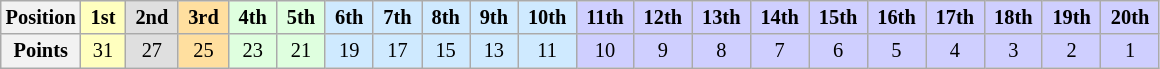<table class="wikitable" style="font-size:85%; text-align:center">
<tr>
<th>Position</th>
<td style="background:#FFFFBF;"> <strong>1st</strong> </td>
<td style="background:#DFDFDF;"> <strong>2nd</strong> </td>
<td style="background:#FFDF9F;"> <strong>3rd</strong> </td>
<td style="background:#DFFFDF;"> <strong>4th</strong> </td>
<td style="background:#DFFFDF;"> <strong>5th</strong> </td>
<td style="background:#CFEAFF;"> <strong>6th</strong> </td>
<td style="background:#CFEAFF;"> <strong>7th</strong> </td>
<td style="background:#CFEAFF;"> <strong>8th</strong> </td>
<td style="background:#CFEAFF;"> <strong>9th</strong> </td>
<td style="background:#CFEAFF;"> <strong>10th</strong> </td>
<td style="background:#CFCFFF;"> <strong>11th</strong> </td>
<td style="background:#CFCFFF;"> <strong>12th</strong> </td>
<td style="background:#CFCFFF;"> <strong>13th</strong> </td>
<td style="background:#CFCFFF;"> <strong>14th</strong> </td>
<td style="background:#CFCFFF;"> <strong>15th</strong> </td>
<td style="background:#CFCFFF;"> <strong>16th</strong> </td>
<td style="background:#CFCFFF;"> <strong>17th</strong> </td>
<td style="background:#CFCFFF;"> <strong>18th</strong> </td>
<td style="background:#CFCFFF;"> <strong>19th</strong> </td>
<td style="background:#CFCFFF;"> <strong>20th</strong> </td>
</tr>
<tr>
<th>Points</th>
<td style="background:#FFFFBF;">31</td>
<td style="background:#DFDFDF;">27</td>
<td style="background:#FFDF9F;">25</td>
<td style="background:#DFFFDF;">23</td>
<td style="background:#DFFFDF;">21</td>
<td style="background:#CFEAFF;">19</td>
<td style="background:#CFEAFF;">17</td>
<td style="background:#CFEAFF;">15</td>
<td style="background:#CFEAFF;">13</td>
<td style="background:#CFEAFF;">11</td>
<td style="background:#CFCFFF;">10</td>
<td style="background:#CFCFFF;">9</td>
<td style="background:#CFCFFF;">8</td>
<td style="background:#CFCFFF;">7</td>
<td style="background:#CFCFFF;">6</td>
<td style="background:#CFCFFF;">5</td>
<td style="background:#CFCFFF;">4</td>
<td style="background:#CFCFFF;">3</td>
<td style="background:#CFCFFF;">2</td>
<td style="background:#CFCFFF;">1</td>
</tr>
</table>
